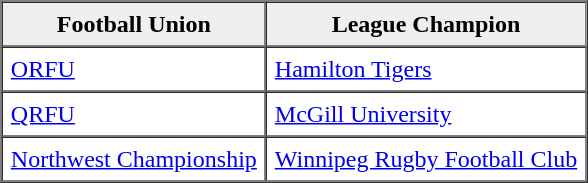<table border="1" cellpadding="5" cellspacing="0" align="center">
<tr>
<th scope="col" style="background:#efefef;">Football Union</th>
<th scope="col" style="background:#efefef;">League Champion</th>
</tr>
<tr>
<td><a href='#'>ORFU</a></td>
<td><a href='#'>Hamilton Tigers</a></td>
</tr>
<tr>
<td><a href='#'>QRFU</a></td>
<td><a href='#'>McGill University</a></td>
</tr>
<tr>
<td><a href='#'>Northwest Championship</a></td>
<td><a href='#'>Winnipeg Rugby Football Club</a></td>
</tr>
<tr>
</tr>
</table>
